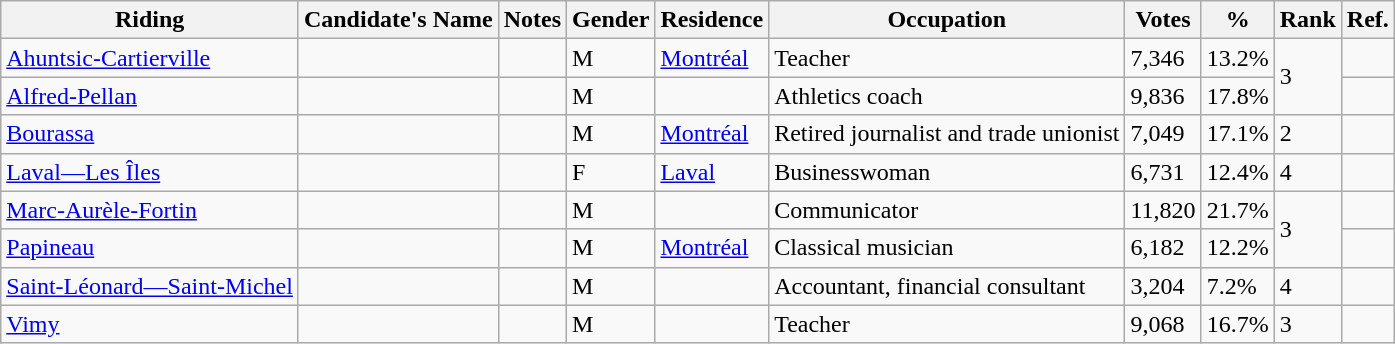<table class="wikitable sortable">
<tr>
<th>Riding</th>
<th>Candidate's Name</th>
<th>Notes</th>
<th>Gender</th>
<th>Residence</th>
<th>Occupation</th>
<th>Votes</th>
<th>%</th>
<th>Rank</th>
<th>Ref.</th>
</tr>
<tr>
<td><a href='#'>Ahuntsic-Cartierville</a></td>
<td></td>
<td></td>
<td>M</td>
<td><a href='#'>Montréal</a></td>
<td>Teacher</td>
<td>7,346</td>
<td>13.2%</td>
<td rowspan="2">3</td>
<td></td>
</tr>
<tr>
<td><a href='#'>Alfred-Pellan</a></td>
<td></td>
<td></td>
<td>M</td>
<td></td>
<td>Athletics coach</td>
<td>9,836</td>
<td>17.8%</td>
<td></td>
</tr>
<tr>
<td><a href='#'>Bourassa</a></td>
<td></td>
<td></td>
<td>M</td>
<td><a href='#'>Montréal</a></td>
<td>Retired journalist and trade unionist</td>
<td>7,049</td>
<td>17.1%</td>
<td>2</td>
<td></td>
</tr>
<tr>
<td><a href='#'>Laval—Les Îles</a></td>
<td></td>
<td></td>
<td>F</td>
<td><a href='#'>Laval</a></td>
<td>Businesswoman</td>
<td>6,731</td>
<td>12.4%</td>
<td>4</td>
<td></td>
</tr>
<tr>
<td><a href='#'>Marc-Aurèle-Fortin</a></td>
<td></td>
<td></td>
<td>M</td>
<td></td>
<td>Communicator</td>
<td>11,820</td>
<td>21.7%</td>
<td rowspan="2">3</td>
<td></td>
</tr>
<tr>
<td><a href='#'>Papineau</a></td>
<td></td>
<td></td>
<td>M</td>
<td><a href='#'>Montréal</a></td>
<td>Classical musician</td>
<td>6,182</td>
<td>12.2%</td>
<td></td>
</tr>
<tr>
<td><a href='#'>Saint-Léonard—Saint-Michel</a></td>
<td></td>
<td></td>
<td>M</td>
<td></td>
<td>Accountant, financial consultant</td>
<td>3,204</td>
<td>7.2%</td>
<td>4</td>
<td></td>
</tr>
<tr>
<td><a href='#'>Vimy</a></td>
<td></td>
<td></td>
<td>M</td>
<td></td>
<td>Teacher</td>
<td>9,068</td>
<td>16.7%</td>
<td>3</td>
<td></td>
</tr>
</table>
